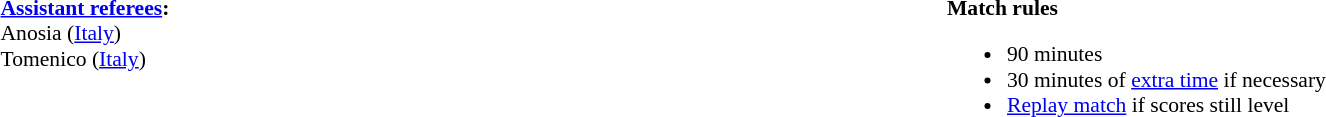<table width=100% style="font-size: 90%">
<tr>
<td width=50% valign=top><br><strong><a href='#'>Assistant referees</a>:</strong>
<br>Anosia (<a href='#'>Italy</a>)
<br>Tomenico (<a href='#'>Italy</a>)</td>
<td width=50% valign=top><br><strong>Match rules</strong><ul><li>90 minutes</li><li>30 minutes of <a href='#'>extra time</a> if necessary</li><li><a href='#'>Replay match</a> if scores still level</li></ul></td>
</tr>
</table>
